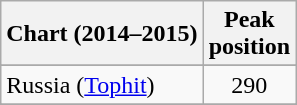<table class="wikitable sortable plainrowheaders">
<tr>
<th scope="col">Chart (2014–2015)</th>
<th scope="col">Peak<br>position</th>
</tr>
<tr>
</tr>
<tr>
</tr>
<tr>
</tr>
<tr>
</tr>
<tr>
<td>Russia (<a href='#'>Tophit</a>)</td>
<td align=center>290</td>
</tr>
<tr>
</tr>
<tr>
</tr>
<tr>
</tr>
</table>
